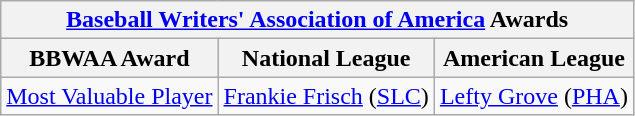<table class="wikitable">
<tr>
<th colspan="3"><a href='#'>Baseball Writers' Association of America</a> Awards</th>
</tr>
<tr>
<th>BBWAA Award</th>
<th>National League</th>
<th>American League</th>
</tr>
<tr>
<td><a href='#'>Most Valuable Player</a></td>
<td><a href='#'>Frankie Frisch</a> (<a href='#'>SLC</a>)</td>
<td><a href='#'>Lefty Grove</a> (<a href='#'>PHA</a>)</td>
</tr>
</table>
